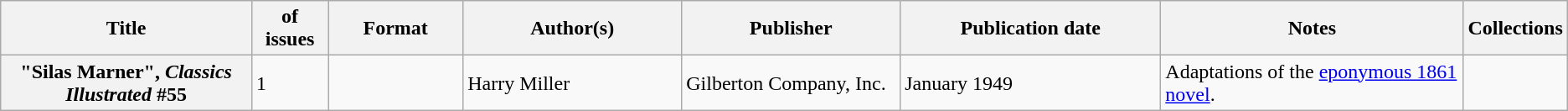<table class="wikitable">
<tr>
<th>Title</th>
<th style="width:40pt"> of issues</th>
<th style="width:75pt">Format</th>
<th style="width:125pt">Author(s)</th>
<th style="width:125pt">Publisher</th>
<th style="width:150pt">Publication date</th>
<th style="width:175pt">Notes</th>
<th>Collections</th>
</tr>
<tr>
<th>"Silas Marner", <em>Classics Illustrated</em> #55</th>
<td>1</td>
<td></td>
<td>Harry Miller</td>
<td>Gilberton Company, Inc.</td>
<td>January 1949</td>
<td>Adaptations of the <a href='#'>eponymous 1861 novel</a>. </td>
<td></td>
</tr>
</table>
